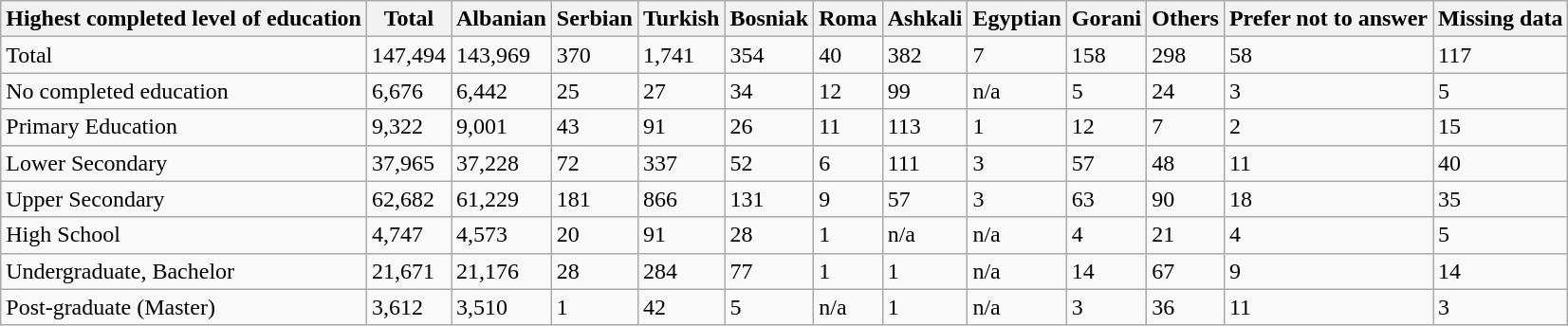<table class="wikitable">
<tr>
<th>Highest completed level of education</th>
<th>Total</th>
<th>Albanian</th>
<th>Serbian</th>
<th>Turkish</th>
<th>Bosniak</th>
<th>Roma</th>
<th>Ashkali</th>
<th>Egyptian</th>
<th>Gorani</th>
<th>Others</th>
<th>Prefer not to answer</th>
<th>Missing data</th>
</tr>
<tr>
<td>Total</td>
<td>147,494</td>
<td>143,969</td>
<td>370</td>
<td>1,741</td>
<td>354</td>
<td>40</td>
<td>382</td>
<td>7</td>
<td>158</td>
<td>298</td>
<td>58</td>
<td>117</td>
</tr>
<tr>
<td>No completed education</td>
<td>6,676</td>
<td>6,442</td>
<td>25</td>
<td>27</td>
<td>34</td>
<td>12</td>
<td>99</td>
<td>n/a</td>
<td>5</td>
<td>24</td>
<td>3</td>
<td>5</td>
</tr>
<tr>
<td>Primary Education</td>
<td>9,322</td>
<td>9,001</td>
<td>43</td>
<td>91</td>
<td>26</td>
<td>11</td>
<td>113</td>
<td>1</td>
<td>12</td>
<td>7</td>
<td>2</td>
<td>15</td>
</tr>
<tr>
<td>Lower Secondary</td>
<td>37,965</td>
<td>37,228</td>
<td>72</td>
<td>337</td>
<td>52</td>
<td>6</td>
<td>111</td>
<td>3</td>
<td>57</td>
<td>48</td>
<td>11</td>
<td>40</td>
</tr>
<tr>
<td>Upper Secondary</td>
<td>62,682</td>
<td>61,229</td>
<td>181</td>
<td>866</td>
<td>131</td>
<td>9</td>
<td>57</td>
<td>3</td>
<td>63</td>
<td>90</td>
<td>18</td>
<td>35</td>
</tr>
<tr>
<td>High School</td>
<td>4,747</td>
<td>4,573</td>
<td>20</td>
<td>91</td>
<td>28</td>
<td>1</td>
<td>n/a</td>
<td>n/a</td>
<td>4</td>
<td>21</td>
<td>4</td>
<td>5</td>
</tr>
<tr>
<td>Undergraduate, Bachelor</td>
<td>21,671</td>
<td>21,176</td>
<td>28</td>
<td>284</td>
<td>77</td>
<td>1</td>
<td>1</td>
<td>n/a</td>
<td>14</td>
<td>67</td>
<td>9</td>
<td>14</td>
</tr>
<tr>
<td>Post-graduate (Master)</td>
<td>3,612</td>
<td>3,510</td>
<td>1</td>
<td>42</td>
<td>5</td>
<td>n/a</td>
<td>1</td>
<td>n/a</td>
<td>3</td>
<td>36</td>
<td>11</td>
<td>3</td>
</tr>
</table>
